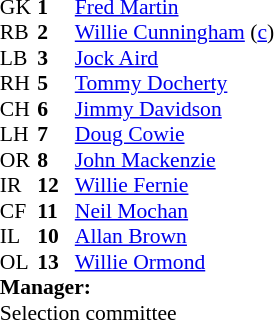<table cellspacing="0" cellpadding="0" style="font-size:90%; margin:auto;">
<tr>
<th width="25"></th>
<th width="25"></th>
</tr>
<tr>
<td>GK</td>
<td><strong>1</strong></td>
<td><a href='#'>Fred Martin</a></td>
</tr>
<tr>
<td>RB</td>
<td><strong>2</strong></td>
<td><a href='#'>Willie Cunningham</a> (<a href='#'>c</a>)</td>
</tr>
<tr>
<td>LB</td>
<td><strong>3</strong></td>
<td><a href='#'>Jock Aird</a></td>
</tr>
<tr>
<td>RH</td>
<td><strong>5</strong></td>
<td><a href='#'>Tommy Docherty</a></td>
</tr>
<tr>
<td>CH</td>
<td><strong>6</strong></td>
<td><a href='#'>Jimmy Davidson</a></td>
</tr>
<tr>
<td>LH</td>
<td><strong>7</strong></td>
<td><a href='#'>Doug Cowie</a></td>
</tr>
<tr>
<td>OR</td>
<td><strong>8</strong></td>
<td><a href='#'>John Mackenzie</a></td>
</tr>
<tr>
<td>IR</td>
<td><strong>12</strong></td>
<td><a href='#'>Willie Fernie</a></td>
</tr>
<tr>
<td>CF</td>
<td><strong>11</strong></td>
<td><a href='#'>Neil Mochan</a></td>
</tr>
<tr>
<td>IL</td>
<td><strong>10</strong></td>
<td><a href='#'>Allan Brown</a></td>
</tr>
<tr>
<td>OL</td>
<td><strong>13</strong></td>
<td><a href='#'>Willie Ormond</a></td>
</tr>
<tr>
<td colspan=3><strong>Manager:</strong></td>
</tr>
<tr>
<td colspan=4> Selection committee</td>
</tr>
</table>
